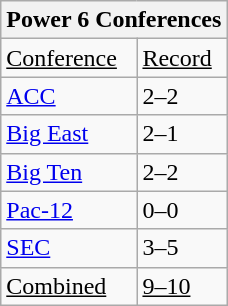<table class="wikitable">
<tr>
<th colspan="2">Power 6 Conferences</th>
</tr>
<tr>
<td><u>Conference</u></td>
<td><u>Record</u></td>
</tr>
<tr>
<td><a href='#'>ACC</a></td>
<td>2–2</td>
</tr>
<tr>
<td><a href='#'>Big East</a></td>
<td>2–1</td>
</tr>
<tr>
<td><a href='#'>Big Ten</a></td>
<td>2–2</td>
</tr>
<tr>
<td><a href='#'>Pac-12</a></td>
<td>0–0</td>
</tr>
<tr>
<td><a href='#'>SEC</a></td>
<td>3–5</td>
</tr>
<tr>
<td><u>Combined</u></td>
<td><u>9–10</u></td>
</tr>
</table>
